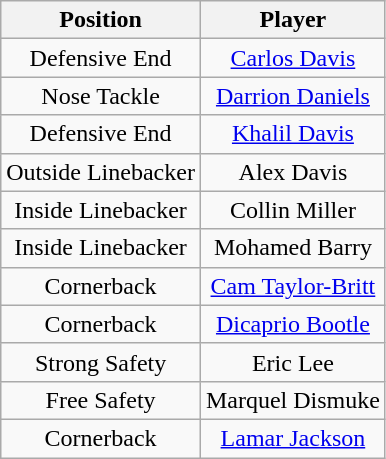<table class="wikitable" style="text-align: center;">
<tr>
<th>Position</th>
<th>Player</th>
</tr>
<tr>
<td>Defensive End</td>
<td><a href='#'>Carlos Davis</a></td>
</tr>
<tr>
<td>Nose Tackle</td>
<td><a href='#'>Darrion Daniels</a></td>
</tr>
<tr>
<td>Defensive End</td>
<td><a href='#'>Khalil Davis</a></td>
</tr>
<tr>
<td>Outside Linebacker</td>
<td>Alex Davis</td>
</tr>
<tr>
<td>Inside Linebacker</td>
<td>Collin Miller</td>
</tr>
<tr>
<td>Inside Linebacker</td>
<td>Mohamed Barry</td>
</tr>
<tr>
<td>Cornerback</td>
<td><a href='#'>Cam Taylor-Britt</a></td>
</tr>
<tr>
<td>Cornerback</td>
<td><a href='#'>Dicaprio Bootle</a></td>
</tr>
<tr>
<td>Strong Safety</td>
<td>Eric Lee</td>
</tr>
<tr>
<td>Free Safety</td>
<td>Marquel Dismuke</td>
</tr>
<tr>
<td>Cornerback</td>
<td><a href='#'>Lamar Jackson</a></td>
</tr>
</table>
